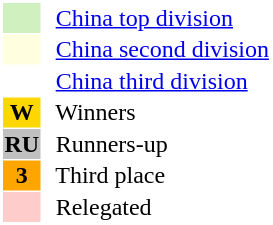<table style="border: 1px solid #ffffff; background-color: #ffffff" cellspacing="1" cellpadding="1">
<tr>
<td bgcolor="#D0F0C0" width="20"></td>
<td bgcolor="#ffffff" align="left">  <a href='#'>China top division</a></td>
</tr>
<tr>
<td bgcolor="#FFFFE0" width="20"></td>
<td bgcolor="#ffffff" align="left">  <a href='#'>China second division</a></td>
</tr>
<tr>
<th bgcolor="#ffffff" width="20"></th>
<td bgcolor="#ffffff" align="left">  <a href='#'>China third division</a></td>
</tr>
<tr>
<th bgcolor="#FFD700" width="20">W</th>
<td bgcolor="#ffffff" align="left">  Winners</td>
</tr>
<tr>
<th bgcolor="#C0C0C0" width="20">RU</th>
<td bgcolor="#ffffff" align="left">  Runners-up</td>
</tr>
<tr>
<th bgcolor="#FFA500" width="20">3</th>
<td bgcolor="#ffffff" align="left">  Third place</td>
</tr>
<tr>
<th bgcolor="#ffcccc" width="20"></th>
<td bgcolor="#ffffff" align="left">  Relegated</td>
</tr>
</table>
